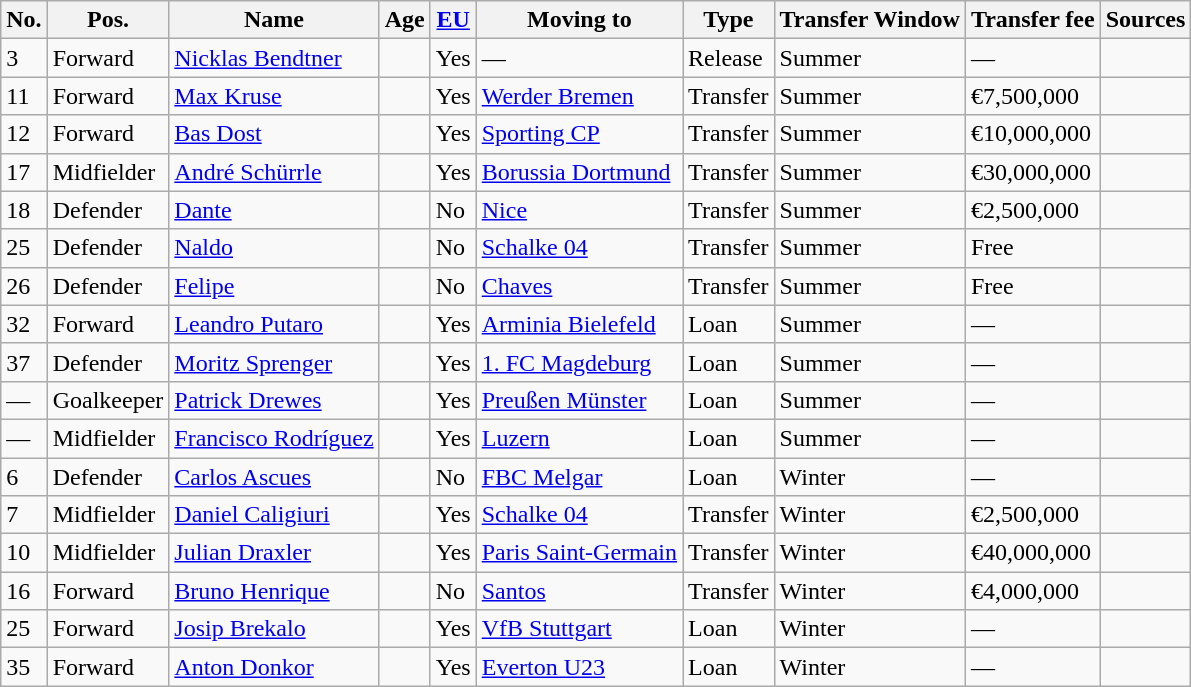<table class="wikitable">
<tr>
<th>No.</th>
<th>Pos.</th>
<th>Name</th>
<th>Age</th>
<th><a href='#'>EU</a></th>
<th>Moving to</th>
<th>Type</th>
<th>Transfer Window</th>
<th>Transfer fee</th>
<th>Sources</th>
</tr>
<tr>
<td>3</td>
<td>Forward</td>
<td><a href='#'>Nicklas Bendtner</a></td>
<td></td>
<td>Yes</td>
<td>—</td>
<td>Release</td>
<td>Summer</td>
<td>—</td>
<td></td>
</tr>
<tr>
<td>11</td>
<td>Forward</td>
<td><a href='#'>Max Kruse</a></td>
<td></td>
<td>Yes</td>
<td><a href='#'>Werder Bremen</a></td>
<td>Transfer</td>
<td>Summer</td>
<td>€7,500,000</td>
<td></td>
</tr>
<tr>
<td>12</td>
<td>Forward</td>
<td><a href='#'>Bas Dost</a></td>
<td></td>
<td>Yes</td>
<td><a href='#'>Sporting CP</a></td>
<td>Transfer</td>
<td>Summer</td>
<td>€10,000,000</td>
<td></td>
</tr>
<tr>
<td>17</td>
<td>Midfielder</td>
<td><a href='#'>André Schürrle</a></td>
<td></td>
<td>Yes</td>
<td><a href='#'>Borussia Dortmund</a></td>
<td>Transfer</td>
<td>Summer</td>
<td>€30,000,000</td>
<td></td>
</tr>
<tr>
<td>18</td>
<td>Defender</td>
<td><a href='#'>Dante</a></td>
<td></td>
<td>No</td>
<td><a href='#'>Nice</a></td>
<td>Transfer</td>
<td>Summer</td>
<td>€2,500,000</td>
<td></td>
</tr>
<tr>
<td>25</td>
<td>Defender</td>
<td><a href='#'>Naldo</a></td>
<td></td>
<td>No</td>
<td><a href='#'>Schalke 04</a></td>
<td>Transfer</td>
<td>Summer</td>
<td>Free</td>
<td></td>
</tr>
<tr>
<td>26</td>
<td>Defender</td>
<td><a href='#'>Felipe</a></td>
<td></td>
<td>No</td>
<td><a href='#'>Chaves</a></td>
<td>Transfer</td>
<td>Summer</td>
<td>Free</td>
<td></td>
</tr>
<tr>
<td>32</td>
<td>Forward</td>
<td><a href='#'>Leandro Putaro</a></td>
<td></td>
<td>Yes</td>
<td><a href='#'>Arminia Bielefeld</a></td>
<td>Loan</td>
<td>Summer</td>
<td>—</td>
<td></td>
</tr>
<tr>
<td>37</td>
<td>Defender</td>
<td><a href='#'>Moritz Sprenger</a></td>
<td></td>
<td>Yes</td>
<td><a href='#'>1. FC Magdeburg</a></td>
<td>Loan</td>
<td>Summer</td>
<td>—</td>
<td></td>
</tr>
<tr>
<td>—</td>
<td>Goalkeeper</td>
<td><a href='#'>Patrick Drewes</a></td>
<td></td>
<td>Yes</td>
<td><a href='#'>Preußen Münster</a></td>
<td>Loan</td>
<td>Summer</td>
<td>—</td>
<td></td>
</tr>
<tr>
<td>—</td>
<td>Midfielder</td>
<td><a href='#'>Francisco Rodríguez</a></td>
<td></td>
<td>Yes</td>
<td><a href='#'>Luzern</a></td>
<td>Loan</td>
<td>Summer</td>
<td>—</td>
<td></td>
</tr>
<tr>
<td>6</td>
<td>Defender</td>
<td><a href='#'>Carlos Ascues</a></td>
<td></td>
<td>No</td>
<td><a href='#'>FBC Melgar</a></td>
<td>Loan</td>
<td>Winter</td>
<td>—</td>
<td></td>
</tr>
<tr>
<td>7</td>
<td>Midfielder</td>
<td><a href='#'>Daniel Caligiuri</a></td>
<td></td>
<td>Yes</td>
<td><a href='#'>Schalke 04</a></td>
<td>Transfer</td>
<td>Winter</td>
<td>€2,500,000</td>
<td></td>
</tr>
<tr>
<td>10</td>
<td>Midfielder</td>
<td><a href='#'>Julian Draxler</a></td>
<td></td>
<td>Yes</td>
<td><a href='#'>Paris Saint-Germain</a></td>
<td>Transfer</td>
<td>Winter</td>
<td>€40,000,000</td>
<td></td>
</tr>
<tr>
<td>16</td>
<td>Forward</td>
<td><a href='#'>Bruno Henrique</a></td>
<td></td>
<td>No</td>
<td><a href='#'>Santos</a></td>
<td>Transfer</td>
<td>Winter</td>
<td>€4,000,000</td>
<td></td>
</tr>
<tr>
<td>25</td>
<td>Forward</td>
<td><a href='#'>Josip Brekalo</a></td>
<td></td>
<td>Yes</td>
<td><a href='#'>VfB Stuttgart</a></td>
<td>Loan</td>
<td>Winter</td>
<td>—</td>
<td></td>
</tr>
<tr>
<td>35</td>
<td>Forward</td>
<td><a href='#'>Anton Donkor</a></td>
<td></td>
<td>Yes</td>
<td><a href='#'>Everton U23</a></td>
<td>Loan</td>
<td>Winter</td>
<td>—</td>
<td></td>
</tr>
</table>
